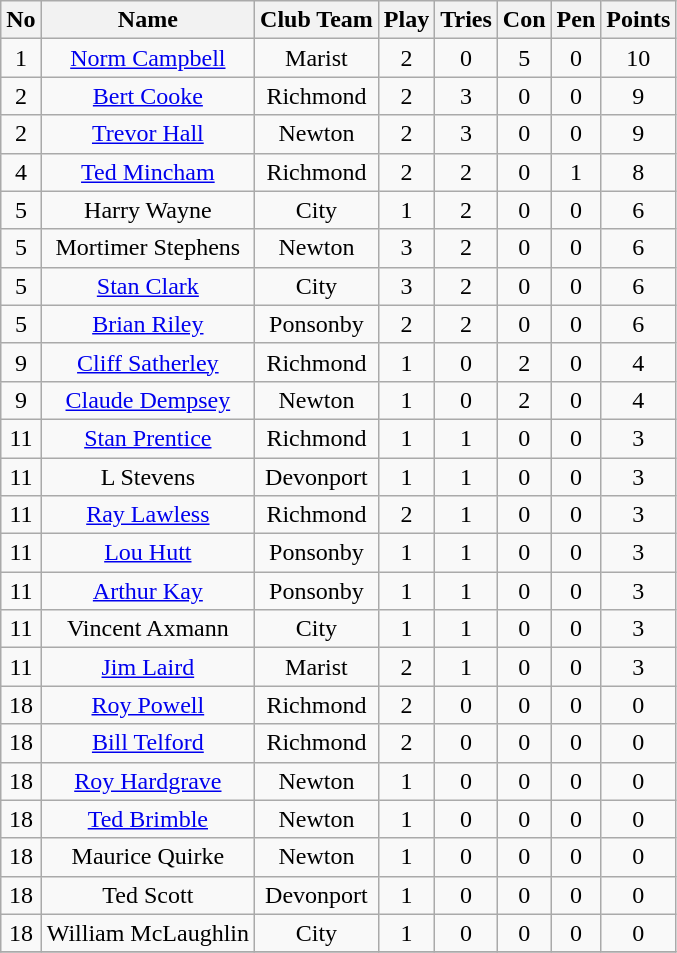<table class="wikitable sortable" style="text-align: center;">
<tr>
<th>No</th>
<th>Name</th>
<th>Club Team</th>
<th>Play</th>
<th>Tries</th>
<th>Con</th>
<th>Pen</th>
<th>Points</th>
</tr>
<tr>
<td>1</td>
<td><a href='#'>Norm Campbell</a></td>
<td>Marist</td>
<td>2</td>
<td>0</td>
<td>5</td>
<td>0</td>
<td>10</td>
</tr>
<tr>
<td>2</td>
<td><a href='#'>Bert Cooke</a></td>
<td>Richmond</td>
<td>2</td>
<td>3</td>
<td>0</td>
<td>0</td>
<td>9</td>
</tr>
<tr>
<td>2</td>
<td><a href='#'>Trevor Hall</a></td>
<td>Newton</td>
<td>2</td>
<td>3</td>
<td>0</td>
<td>0</td>
<td>9</td>
</tr>
<tr>
<td>4</td>
<td><a href='#'>Ted Mincham</a></td>
<td>Richmond</td>
<td>2</td>
<td>2</td>
<td>0</td>
<td>1</td>
<td>8</td>
</tr>
<tr>
<td>5</td>
<td>Harry Wayne</td>
<td>City</td>
<td>1</td>
<td>2</td>
<td>0</td>
<td>0</td>
<td>6</td>
</tr>
<tr>
<td>5</td>
<td>Mortimer Stephens</td>
<td>Newton</td>
<td>3</td>
<td>2</td>
<td>0</td>
<td>0</td>
<td>6</td>
</tr>
<tr>
<td>5</td>
<td><a href='#'>Stan Clark</a></td>
<td>City</td>
<td>3</td>
<td>2</td>
<td>0</td>
<td>0</td>
<td>6</td>
</tr>
<tr>
<td>5</td>
<td><a href='#'>Brian Riley</a></td>
<td>Ponsonby</td>
<td>2</td>
<td>2</td>
<td>0</td>
<td>0</td>
<td>6</td>
</tr>
<tr>
<td>9</td>
<td><a href='#'>Cliff Satherley</a></td>
<td>Richmond</td>
<td>1</td>
<td>0</td>
<td>2</td>
<td>0</td>
<td>4</td>
</tr>
<tr>
<td>9</td>
<td><a href='#'>Claude Dempsey</a></td>
<td>Newton</td>
<td>1</td>
<td>0</td>
<td>2</td>
<td>0</td>
<td>4</td>
</tr>
<tr>
<td>11</td>
<td><a href='#'>Stan Prentice</a></td>
<td>Richmond</td>
<td>1</td>
<td>1</td>
<td>0</td>
<td>0</td>
<td>3</td>
</tr>
<tr>
<td>11</td>
<td>L Stevens</td>
<td>Devonport</td>
<td>1</td>
<td>1</td>
<td>0</td>
<td>0</td>
<td>3</td>
</tr>
<tr>
<td>11</td>
<td><a href='#'>Ray Lawless</a></td>
<td>Richmond</td>
<td>2</td>
<td>1</td>
<td>0</td>
<td>0</td>
<td>3</td>
</tr>
<tr>
<td>11</td>
<td><a href='#'>Lou Hutt</a></td>
<td>Ponsonby</td>
<td>1</td>
<td>1</td>
<td>0</td>
<td>0</td>
<td>3</td>
</tr>
<tr>
<td>11</td>
<td><a href='#'>Arthur Kay</a></td>
<td>Ponsonby</td>
<td>1</td>
<td>1</td>
<td>0</td>
<td>0</td>
<td>3</td>
</tr>
<tr>
<td>11</td>
<td>Vincent Axmann</td>
<td>City</td>
<td>1</td>
<td>1</td>
<td>0</td>
<td>0</td>
<td>3</td>
</tr>
<tr>
<td>11</td>
<td><a href='#'>Jim Laird</a></td>
<td>Marist</td>
<td>2</td>
<td>1</td>
<td>0</td>
<td>0</td>
<td>3</td>
</tr>
<tr>
<td>18</td>
<td><a href='#'>Roy Powell</a></td>
<td>Richmond</td>
<td>2</td>
<td>0</td>
<td>0</td>
<td>0</td>
<td>0</td>
</tr>
<tr>
<td>18</td>
<td><a href='#'>Bill Telford</a></td>
<td>Richmond</td>
<td>2</td>
<td>0</td>
<td>0</td>
<td>0</td>
<td>0</td>
</tr>
<tr>
<td>18</td>
<td><a href='#'>Roy Hardgrave</a></td>
<td>Newton</td>
<td>1</td>
<td>0</td>
<td>0</td>
<td>0</td>
<td>0</td>
</tr>
<tr>
<td>18</td>
<td><a href='#'>Ted Brimble</a></td>
<td>Newton</td>
<td>1</td>
<td>0</td>
<td>0</td>
<td>0</td>
<td>0</td>
</tr>
<tr>
<td>18</td>
<td>Maurice Quirke</td>
<td>Newton</td>
<td>1</td>
<td>0</td>
<td>0</td>
<td>0</td>
<td>0</td>
</tr>
<tr>
<td>18</td>
<td>Ted Scott</td>
<td>Devonport</td>
<td>1</td>
<td>0</td>
<td>0</td>
<td>0</td>
<td>0</td>
</tr>
<tr>
<td>18</td>
<td>William McLaughlin</td>
<td>City</td>
<td>1</td>
<td>0</td>
<td>0</td>
<td>0</td>
<td>0</td>
</tr>
<tr>
</tr>
</table>
